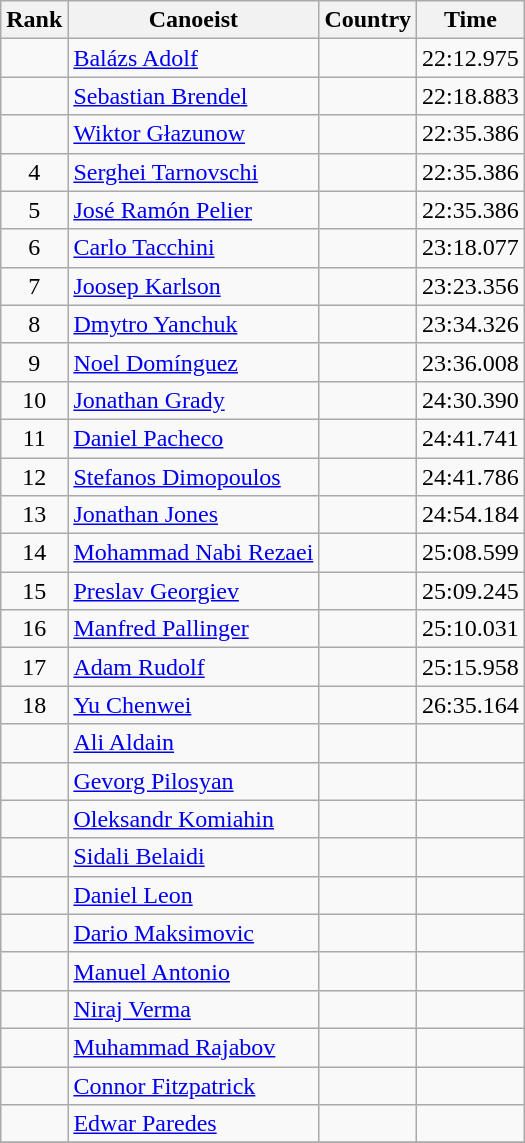<table class="wikitable" style="text-align:center">
<tr>
<th>Rank</th>
<th>Canoeist</th>
<th>Country</th>
<th>Time</th>
</tr>
<tr>
<td></td>
<td align="left"><a href='#'>Balázs Adolf</a></td>
<td align="left"></td>
<td>22:12.975</td>
</tr>
<tr>
<td></td>
<td align="left"><a href='#'>Sebastian Brendel</a></td>
<td align="left"></td>
<td>22:18.883</td>
</tr>
<tr>
<td></td>
<td align="left"><a href='#'>Wiktor Głazunow</a></td>
<td align="left"></td>
<td>22:35.386</td>
</tr>
<tr>
<td>4</td>
<td align="left"><a href='#'>Serghei Tarnovschi</a></td>
<td align="left"></td>
<td>22:35.386</td>
</tr>
<tr>
<td>5</td>
<td align="left"><a href='#'>José Ramón Pelier</a></td>
<td align="left"></td>
<td>22:35.386</td>
</tr>
<tr>
<td>6</td>
<td align="left"><a href='#'>Carlo Tacchini</a></td>
<td align="left"></td>
<td>23:18.077</td>
</tr>
<tr>
<td>7</td>
<td align="left"><a href='#'>Joosep Karlson</a></td>
<td align="left"></td>
<td>23:23.356</td>
</tr>
<tr>
<td>8</td>
<td align="left"><a href='#'>Dmytro Yanchuk</a></td>
<td align="left"></td>
<td>23:34.326</td>
</tr>
<tr>
<td>9</td>
<td align="left"><a href='#'>Noel Domínguez</a></td>
<td align="left"></td>
<td>23:36.008</td>
</tr>
<tr>
<td>10</td>
<td align="left"><a href='#'>Jonathan Grady</a></td>
<td align="left"></td>
<td>24:30.390</td>
</tr>
<tr>
<td>11</td>
<td align="left"><a href='#'>Daniel Pacheco</a></td>
<td align="left"></td>
<td>24:41.741</td>
</tr>
<tr>
<td>12</td>
<td align="left"><a href='#'>Stefanos Dimopoulos</a></td>
<td align="left"></td>
<td>24:41.786</td>
</tr>
<tr>
<td>13</td>
<td align="left"><a href='#'>Jonathan Jones</a></td>
<td align="left"></td>
<td>24:54.184</td>
</tr>
<tr>
<td>14</td>
<td align="left"><a href='#'>Mohammad Nabi Rezaei</a></td>
<td align="left"></td>
<td>25:08.599</td>
</tr>
<tr>
<td>15</td>
<td align="left"><a href='#'>Preslav Georgiev</a></td>
<td align="left"></td>
<td>25:09.245</td>
</tr>
<tr>
<td>16</td>
<td align="left"><a href='#'>Manfred Pallinger</a></td>
<td align="left"></td>
<td>25:10.031</td>
</tr>
<tr>
<td>17</td>
<td align="left"><a href='#'>Adam Rudolf</a></td>
<td align="left"></td>
<td>25:15.958</td>
</tr>
<tr>
<td>18</td>
<td align="left"><a href='#'>Yu Chenwei</a></td>
<td align="left"></td>
<td>26:35.164</td>
</tr>
<tr>
<td></td>
<td align="left"><a href='#'>Ali Aldain</a></td>
<td align="left"></td>
<td></td>
</tr>
<tr>
<td></td>
<td align="left"><a href='#'>Gevorg Pilosyan</a></td>
<td align="left"></td>
<td></td>
</tr>
<tr>
<td></td>
<td align="left"><a href='#'>Oleksandr Komiahin</a></td>
<td align="left"></td>
<td></td>
</tr>
<tr>
<td></td>
<td align="left"><a href='#'>Sidali Belaidi</a></td>
<td align="left"></td>
<td></td>
</tr>
<tr>
<td></td>
<td align="left"><a href='#'>Daniel Leon</a></td>
<td align="left"></td>
<td></td>
</tr>
<tr>
<td></td>
<td align="left"><a href='#'>Dario Maksimovic</a></td>
<td align="left"></td>
<td></td>
</tr>
<tr>
<td></td>
<td align="left"><a href='#'>Manuel Antonio</a></td>
<td align="left"></td>
<td></td>
</tr>
<tr>
<td></td>
<td align="left"><a href='#'>Niraj Verma</a></td>
<td align="left"></td>
<td></td>
</tr>
<tr>
<td></td>
<td align="left"><a href='#'>Muhammad Rajabov</a></td>
<td align="left"></td>
<td></td>
</tr>
<tr>
<td></td>
<td align="left"><a href='#'>Connor Fitzpatrick</a></td>
<td align="left"></td>
<td></td>
</tr>
<tr>
<td></td>
<td align="left"><a href='#'>Edwar Paredes</a></td>
<td align="left"></td>
<td></td>
</tr>
<tr>
</tr>
</table>
